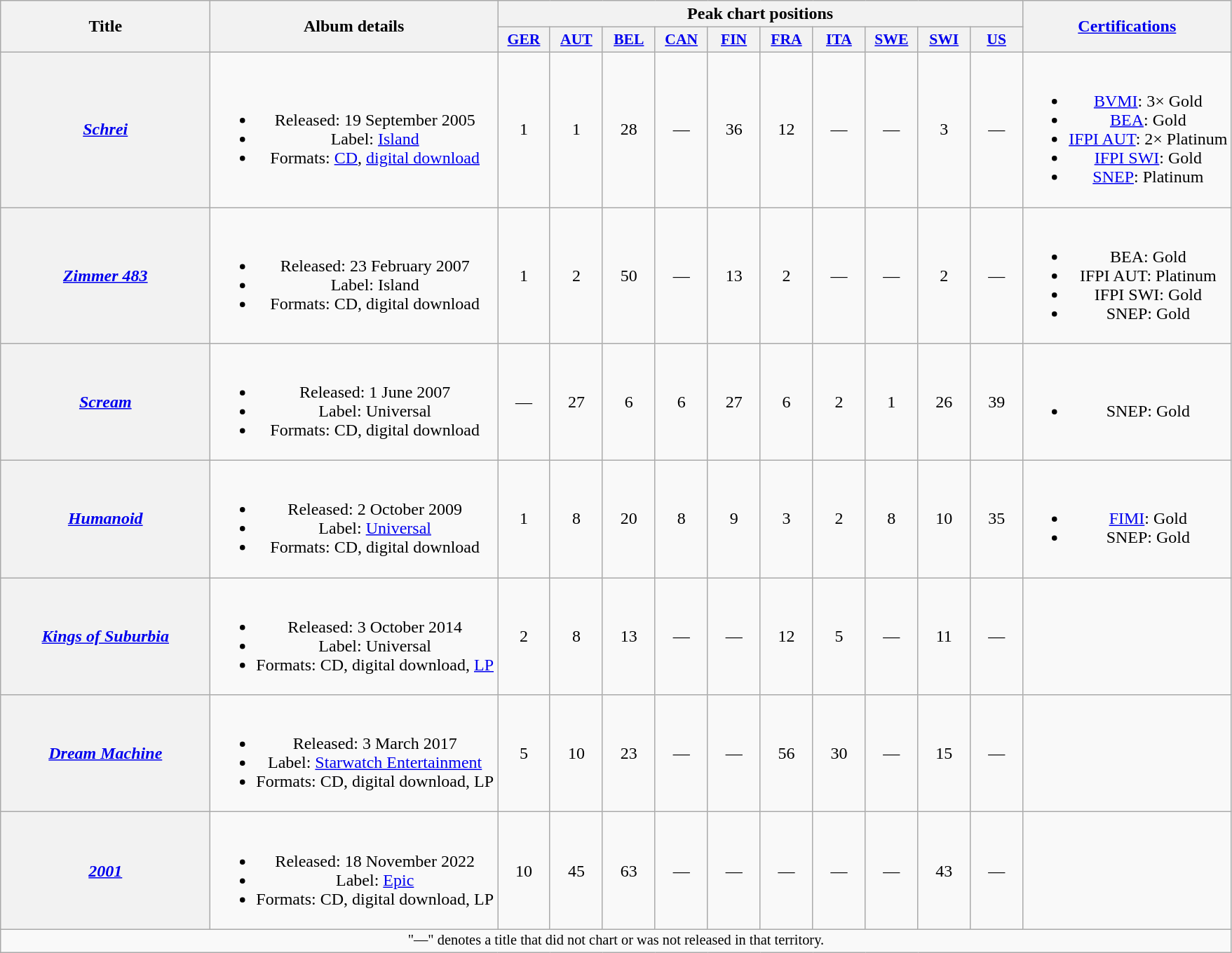<table class="wikitable plainrowheaders" style="text-align:center;">
<tr>
<th scope="col" rowspan="2" style="width:12em;">Title</th>
<th scope="col" rowspan="2">Album details</th>
<th scope="col" colspan="10">Peak chart positions</th>
<th scope="col" rowspan="2"><a href='#'>Certifications</a></th>
</tr>
<tr>
<th scope="col" style="width:3em;font-size:90%;"><a href='#'>GER</a><br></th>
<th scope="col" style="width:3em;font-size:90%;"><a href='#'>AUT</a><br></th>
<th scope="col" style="width:3em;font-size:90%;"><a href='#'>BEL</a><br></th>
<th scope="col" style="width:3em;font-size:90%;"><a href='#'>CAN</a><br></th>
<th scope="col" style="width:3em;font-size:90%;"><a href='#'>FIN</a><br></th>
<th scope="col" style="width:3em;font-size:90%;"><a href='#'>FRA</a><br></th>
<th scope="col" style="width:3em;font-size:90%;"><a href='#'>ITA</a><br></th>
<th scope="col" style="width:3em;font-size:90%;"><a href='#'>SWE</a><br></th>
<th scope="col" style="width:3em;font-size:90%;"><a href='#'>SWI</a><br></th>
<th scope="col" style="width:3em;font-size:90%;"><a href='#'>US</a><br></th>
</tr>
<tr>
<th scope="row"><em><a href='#'>Schrei</a></em></th>
<td><br><ul><li>Released: 19 September 2005</li><li>Label: <a href='#'>Island</a></li><li>Formats: <a href='#'>CD</a>, <a href='#'>digital download</a></li></ul></td>
<td>1</td>
<td>1</td>
<td>28</td>
<td>—</td>
<td>36</td>
<td>12</td>
<td>—</td>
<td>—</td>
<td>3</td>
<td>—</td>
<td><br><ul><li><a href='#'>BVMI</a>: 3× Gold</li><li><a href='#'>BEA</a>: Gold</li><li><a href='#'>IFPI AUT</a>: 2× Platinum</li><li><a href='#'>IFPI SWI</a>: Gold</li><li><a href='#'>SNEP</a>: Platinum</li></ul></td>
</tr>
<tr>
<th scope="row"><em><a href='#'>Zimmer 483</a></em></th>
<td><br><ul><li>Released: 23 February 2007</li><li>Label: Island</li><li>Formats: CD, digital download</li></ul></td>
<td>1</td>
<td>2</td>
<td>50</td>
<td>—</td>
<td>13</td>
<td>2</td>
<td>—</td>
<td>—</td>
<td>2</td>
<td>—</td>
<td><br><ul><li>BEA: Gold</li><li>IFPI AUT: Platinum</li><li>IFPI SWI: Gold</li><li>SNEP: Gold</li></ul></td>
</tr>
<tr>
<th scope="row"><em><a href='#'>Scream</a></em></th>
<td><br><ul><li>Released: 1 June 2007</li><li>Label: Universal</li><li>Formats: CD, digital download</li></ul></td>
<td>—</td>
<td>27</td>
<td>6</td>
<td>6</td>
<td>27</td>
<td>6</td>
<td>2</td>
<td>1</td>
<td>26</td>
<td>39</td>
<td><br><ul><li>SNEP: Gold</li></ul></td>
</tr>
<tr>
<th scope="row"><em><a href='#'>Humanoid</a></em></th>
<td><br><ul><li>Released: 2 October 2009</li><li>Label: <a href='#'>Universal</a> <small></small></li><li>Formats: CD, digital download</li></ul></td>
<td>1</td>
<td>8</td>
<td>20</td>
<td>8</td>
<td>9</td>
<td>3</td>
<td>2</td>
<td>8</td>
<td>10</td>
<td>35</td>
<td><br><ul><li><a href='#'>FIMI</a>: Gold</li><li>SNEP: Gold</li></ul></td>
</tr>
<tr>
<th scope="row"><em><a href='#'>Kings of Suburbia</a></em></th>
<td><br><ul><li>Released: 3 October 2014</li><li>Label: Universal</li><li>Formats: CD, digital download, <a href='#'>LP</a></li></ul></td>
<td>2</td>
<td>8</td>
<td>13</td>
<td>—</td>
<td>—</td>
<td>12</td>
<td>5</td>
<td>—</td>
<td>11</td>
<td>—</td>
<td></td>
</tr>
<tr>
<th scope="row"><em><a href='#'>Dream Machine</a></em></th>
<td><br><ul><li>Released: 3 March 2017</li><li>Label: <a href='#'>Starwatch Entertainment</a></li><li>Formats: CD, digital download, LP</li></ul></td>
<td>5</td>
<td>10</td>
<td>23</td>
<td>—</td>
<td>—</td>
<td>56</td>
<td>30</td>
<td>—</td>
<td>15</td>
<td>—</td>
<td></td>
</tr>
<tr>
<th scope="row"><em><a href='#'> 2001</a></em></th>
<td><br><ul><li>Released: 18 November 2022</li><li>Label: <a href='#'>Epic</a></li><li>Formats: CD, digital download, LP</li></ul></td>
<td>10</td>
<td>45</td>
<td>63</td>
<td>—</td>
<td>—</td>
<td>—</td>
<td>—</td>
<td>—</td>
<td>43</td>
<td>—</td>
<td></td>
</tr>
<tr>
<td align="center" colspan="19" style="font-size: 85%">"—" denotes a title that did not chart or was not released in that territory.</td>
</tr>
</table>
